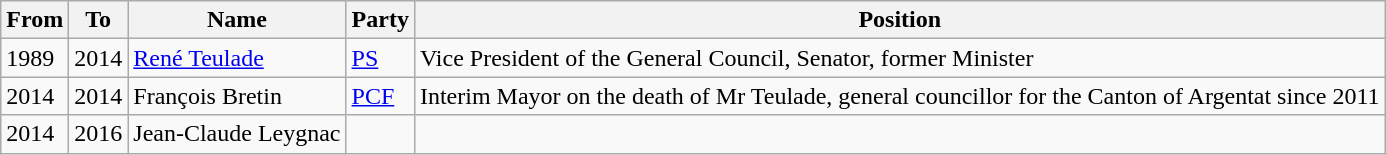<table class="wikitable">
<tr>
<th>From</th>
<th>To</th>
<th>Name</th>
<th>Party</th>
<th>Position</th>
</tr>
<tr>
<td>1989</td>
<td>2014</td>
<td><a href='#'>René Teulade</a></td>
<td><a href='#'>PS</a></td>
<td>Vice President of the General Council, Senator, former Minister</td>
</tr>
<tr>
<td>2014</td>
<td>2014</td>
<td>François Bretin</td>
<td><a href='#'>PCF</a></td>
<td>Interim Mayor on the death of Mr Teulade, general councillor for the Canton of Argentat since 2011</td>
</tr>
<tr>
<td>2014</td>
<td>2016</td>
<td>Jean-Claude Leygnac</td>
<td></td>
<td></td>
</tr>
</table>
